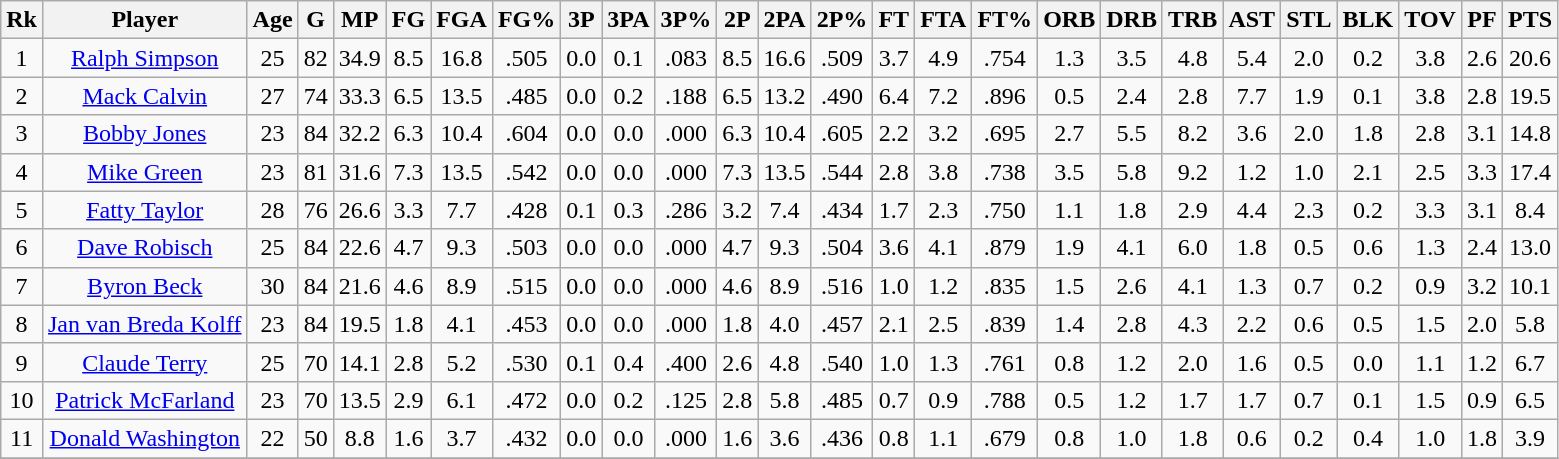<table class="wikitable" style="text-align: center;">
<tr>
<th>Rk</th>
<th>Player</th>
<th>Age</th>
<th>G</th>
<th>MP</th>
<th>FG</th>
<th>FGA</th>
<th>FG%</th>
<th>3P</th>
<th>3PA</th>
<th>3P%</th>
<th>2P</th>
<th>2PA</th>
<th>2P%</th>
<th>FT</th>
<th>FTA</th>
<th>FT%</th>
<th>ORB</th>
<th>DRB</th>
<th>TRB</th>
<th>AST</th>
<th>STL</th>
<th>BLK</th>
<th>TOV</th>
<th>PF</th>
<th>PTS</th>
</tr>
<tr>
<td>1</td>
<td><a href='#'>Ralph Simpson</a></td>
<td>25</td>
<td>82</td>
<td>34.9</td>
<td>8.5</td>
<td>16.8</td>
<td>.505</td>
<td>0.0</td>
<td>0.1</td>
<td>.083</td>
<td>8.5</td>
<td>16.6</td>
<td>.509</td>
<td>3.7</td>
<td>4.9</td>
<td>.754</td>
<td>1.3</td>
<td>3.5</td>
<td>4.8</td>
<td>5.4</td>
<td>2.0</td>
<td>0.2</td>
<td>3.8</td>
<td>2.6</td>
<td>20.6</td>
</tr>
<tr>
<td>2</td>
<td><a href='#'>Mack Calvin</a></td>
<td>27</td>
<td>74</td>
<td>33.3</td>
<td>6.5</td>
<td>13.5</td>
<td>.485</td>
<td>0.0</td>
<td>0.2</td>
<td>.188</td>
<td>6.5</td>
<td>13.2</td>
<td>.490</td>
<td>6.4</td>
<td>7.2</td>
<td>.896</td>
<td>0.5</td>
<td>2.4</td>
<td>2.8</td>
<td>7.7</td>
<td>1.9</td>
<td>0.1</td>
<td>3.8</td>
<td>2.8</td>
<td>19.5</td>
</tr>
<tr>
<td>3</td>
<td><a href='#'>Bobby Jones</a></td>
<td>23</td>
<td>84</td>
<td>32.2</td>
<td>6.3</td>
<td>10.4</td>
<td>.604</td>
<td>0.0</td>
<td>0.0</td>
<td>.000</td>
<td>6.3</td>
<td>10.4</td>
<td>.605</td>
<td>2.2</td>
<td>3.2</td>
<td>.695</td>
<td>2.7</td>
<td>5.5</td>
<td>8.2</td>
<td>3.6</td>
<td>2.0</td>
<td>1.8</td>
<td>2.8</td>
<td>3.1</td>
<td>14.8</td>
</tr>
<tr>
<td>4</td>
<td><a href='#'>Mike Green</a></td>
<td>23</td>
<td>81</td>
<td>31.6</td>
<td>7.3</td>
<td>13.5</td>
<td>.542</td>
<td>0.0</td>
<td>0.0</td>
<td>.000</td>
<td>7.3</td>
<td>13.5</td>
<td>.544</td>
<td>2.8</td>
<td>3.8</td>
<td>.738</td>
<td>3.5</td>
<td>5.8</td>
<td>9.2</td>
<td>1.2</td>
<td>1.0</td>
<td>2.1</td>
<td>2.5</td>
<td>3.3</td>
<td>17.4</td>
</tr>
<tr>
<td>5</td>
<td><a href='#'>Fatty Taylor</a></td>
<td>28</td>
<td>76</td>
<td>26.6</td>
<td>3.3</td>
<td>7.7</td>
<td>.428</td>
<td>0.1</td>
<td>0.3</td>
<td>.286</td>
<td>3.2</td>
<td>7.4</td>
<td>.434</td>
<td>1.7</td>
<td>2.3</td>
<td>.750</td>
<td>1.1</td>
<td>1.8</td>
<td>2.9</td>
<td>4.4</td>
<td>2.3</td>
<td>0.2</td>
<td>3.3</td>
<td>3.1</td>
<td>8.4</td>
</tr>
<tr>
<td>6</td>
<td><a href='#'>Dave Robisch</a></td>
<td>25</td>
<td>84</td>
<td>22.6</td>
<td>4.7</td>
<td>9.3</td>
<td>.503</td>
<td>0.0</td>
<td>0.0</td>
<td>.000</td>
<td>4.7</td>
<td>9.3</td>
<td>.504</td>
<td>3.6</td>
<td>4.1</td>
<td>.879</td>
<td>1.9</td>
<td>4.1</td>
<td>6.0</td>
<td>1.8</td>
<td>0.5</td>
<td>0.6</td>
<td>1.3</td>
<td>2.4</td>
<td>13.0</td>
</tr>
<tr>
<td>7</td>
<td><a href='#'>Byron Beck</a></td>
<td>30</td>
<td>84</td>
<td>21.6</td>
<td>4.6</td>
<td>8.9</td>
<td>.515</td>
<td>0.0</td>
<td>0.0</td>
<td>.000</td>
<td>4.6</td>
<td>8.9</td>
<td>.516</td>
<td>1.0</td>
<td>1.2</td>
<td>.835</td>
<td>1.5</td>
<td>2.6</td>
<td>4.1</td>
<td>1.3</td>
<td>0.7</td>
<td>0.2</td>
<td>0.9</td>
<td>3.2</td>
<td>10.1</td>
</tr>
<tr>
<td>8</td>
<td><a href='#'>Jan van Breda Kolff</a></td>
<td>23</td>
<td>84</td>
<td>19.5</td>
<td>1.8</td>
<td>4.1</td>
<td>.453</td>
<td>0.0</td>
<td>0.0</td>
<td>.000</td>
<td>1.8</td>
<td>4.0</td>
<td>.457</td>
<td>2.1</td>
<td>2.5</td>
<td>.839</td>
<td>1.4</td>
<td>2.8</td>
<td>4.3</td>
<td>2.2</td>
<td>0.6</td>
<td>0.5</td>
<td>1.5</td>
<td>2.0</td>
<td>5.8</td>
</tr>
<tr>
<td>9</td>
<td><a href='#'>Claude Terry</a></td>
<td>25</td>
<td>70</td>
<td>14.1</td>
<td>2.8</td>
<td>5.2</td>
<td>.530</td>
<td>0.1</td>
<td>0.4</td>
<td>.400</td>
<td>2.6</td>
<td>4.8</td>
<td>.540</td>
<td>1.0</td>
<td>1.3</td>
<td>.761</td>
<td>0.8</td>
<td>1.2</td>
<td>2.0</td>
<td>1.6</td>
<td>0.5</td>
<td>0.0</td>
<td>1.1</td>
<td>1.2</td>
<td>6.7</td>
</tr>
<tr>
<td>10</td>
<td><a href='#'>Patrick McFarland</a></td>
<td>23</td>
<td>70</td>
<td>13.5</td>
<td>2.9</td>
<td>6.1</td>
<td>.472</td>
<td>0.0</td>
<td>0.2</td>
<td>.125</td>
<td>2.8</td>
<td>5.8</td>
<td>.485</td>
<td>0.7</td>
<td>0.9</td>
<td>.788</td>
<td>0.5</td>
<td>1.2</td>
<td>1.7</td>
<td>1.7</td>
<td>0.7</td>
<td>0.1</td>
<td>1.5</td>
<td>0.9</td>
<td>6.5</td>
</tr>
<tr>
<td>11</td>
<td><a href='#'>Donald Washington</a></td>
<td>22</td>
<td>50</td>
<td>8.8</td>
<td>1.6</td>
<td>3.7</td>
<td>.432</td>
<td>0.0</td>
<td>0.0</td>
<td>.000</td>
<td>1.6</td>
<td>3.6</td>
<td>.436</td>
<td>0.8</td>
<td>1.1</td>
<td>.679</td>
<td>0.8</td>
<td>1.0</td>
<td>1.8</td>
<td>0.6</td>
<td>0.2</td>
<td>0.4</td>
<td>1.0</td>
<td>1.8</td>
<td>3.9</td>
</tr>
<tr>
</tr>
</table>
